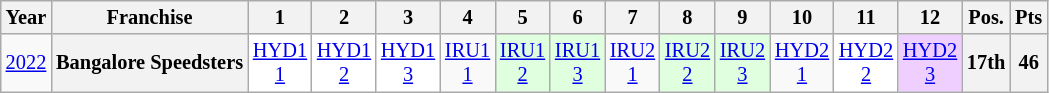<table class="wikitable" style="text-align:center; font-size:85%">
<tr>
<th>Year</th>
<th>Franchise</th>
<th>1</th>
<th>2</th>
<th>3</th>
<th>4</th>
<th>5</th>
<th>6</th>
<th>7</th>
<th>8</th>
<th>9</th>
<th>10</th>
<th>11</th>
<th>12</th>
<th>Pos.</th>
<th>Pts</th>
</tr>
<tr>
<td><a href='#'>2022</a></td>
<th>Bangalore Speedsters</th>
<td style="background:#ffffff;"><a href='#'>HYD1<br>1</a><br></td>
<td style="background:#ffffff;"><a href='#'>HYD1<br>2</a><br></td>
<td style="background:#ffffff;"><a href='#'>HYD1<br>3</a><br></td>
<td><a href='#'>IRU1<br>1</a></td>
<td style="background:#dfffdf;"><a href='#'>IRU1<br>2</a><br></td>
<td style="background:#dfffdf;"><a href='#'>IRU1<br>3</a><br></td>
<td><a href='#'>IRU2<br>1</a></td>
<td style="background:#dfffdf;"><a href='#'>IRU2<br>2</a><br></td>
<td style="background:#dfffdf;"><a href='#'>IRU2<br>3</a><br></td>
<td><a href='#'>HYD2<br>1</a></td>
<td style="background:#ffffff;"><a href='#'>HYD2<br>2</a><br></td>
<td style="background:#efcfff;"><a href='#'>HYD2<br>3</a><br></td>
<th>17th</th>
<th>46</th>
</tr>
</table>
